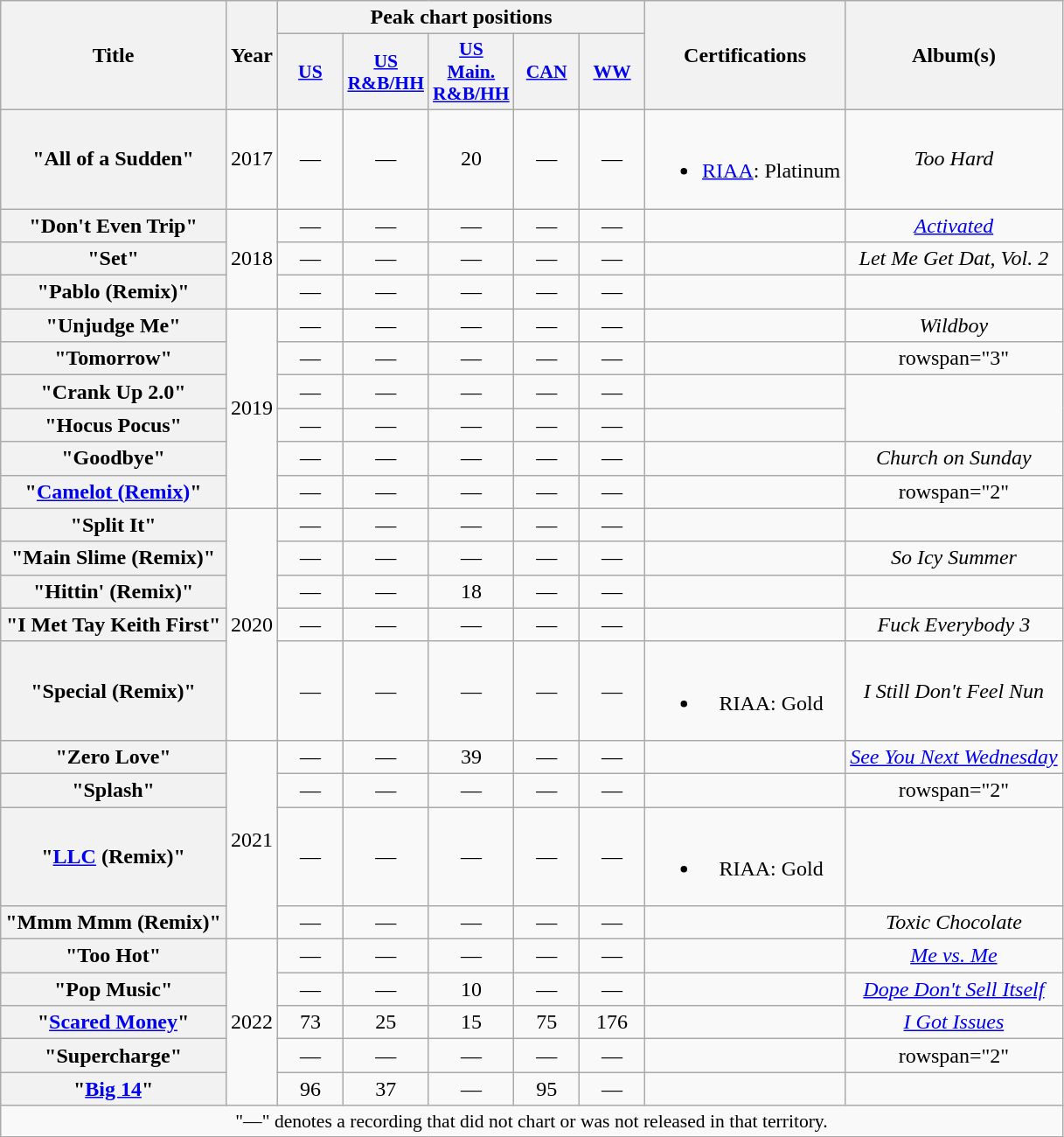<table class="wikitable plainrowheaders" style="text-align:center">
<tr>
<th rowspan="2">Title</th>
<th rowspan="2">Year</th>
<th colspan="5">Peak chart positions</th>
<th rowspan="2">Certifications</th>
<th rowspan="2">Album(s)</th>
</tr>
<tr>
<th scope="col" style="width:3em;font-size:90%;"><a href='#'>US</a><br></th>
<th scope="col" style="width:3em;font-size:90%;"><a href='#'>US<br>R&B/HH</a><br></th>
<th scope="col" style="width:3em;font-size:90%;"><a href='#'>US<br>Main.<br>R&B/HH</a><br></th>
<th scope="col" style="width:3em;font-size:90%;"><a href='#'>CAN</a><br></th>
<th scope="col" style="width:3em;font-size:90%;"><a href='#'>WW</a><br></th>
</tr>
<tr>
<th scope="row">"All of a Sudden"<br></th>
<td>2017</td>
<td>—</td>
<td>—</td>
<td>20</td>
<td>—</td>
<td>—</td>
<td><br><ul><li><a href='#'>RIAA</a>: Platinum</li></ul></td>
<td><em>Too Hard</em></td>
</tr>
<tr>
<th scope="row">"Don't Even Trip"<br></th>
<td rowspan="3">2018</td>
<td>—</td>
<td>—</td>
<td>—</td>
<td>—</td>
<td>—</td>
<td></td>
<td><em><a href='#'>Activated</a></em></td>
</tr>
<tr>
<th scope="row">"Set"<br></th>
<td>—</td>
<td>—</td>
<td>—</td>
<td>—</td>
<td>—</td>
<td></td>
<td><em>Let Me Get Dat, Vol. 2</em></td>
</tr>
<tr>
<th scope="row">"Pablo (Remix)"<br></th>
<td>—</td>
<td>—</td>
<td>—</td>
<td>—</td>
<td>—</td>
<td></td>
<td></td>
</tr>
<tr>
<th scope="row">"Unjudge Me"<br></th>
<td rowspan="6">2019</td>
<td>—</td>
<td>—</td>
<td>—</td>
<td>—</td>
<td>—</td>
<td></td>
<td><em>Wildboy</em></td>
</tr>
<tr>
<th scope="row">"Tomorrow"<br></th>
<td>—</td>
<td>—</td>
<td>—</td>
<td>—</td>
<td>—</td>
<td></td>
<td>rowspan="3" </td>
</tr>
<tr>
<th scope="row">"Crank Up 2.0"<br></th>
<td>—</td>
<td>—</td>
<td>—</td>
<td>—</td>
<td>—</td>
<td></td>
</tr>
<tr>
<th scope="row">"Hocus Pocus"<br></th>
<td>—</td>
<td>—</td>
<td>—</td>
<td>—</td>
<td>—</td>
<td></td>
</tr>
<tr>
<th scope="row">"Goodbye"<br></th>
<td>—</td>
<td>—</td>
<td>—</td>
<td>—</td>
<td>—</td>
<td></td>
<td><em>Church on Sunday</em></td>
</tr>
<tr>
<th scope="row">"<a href='#'>Camelot (Remix)</a>"<br></th>
<td>—</td>
<td>—</td>
<td>—</td>
<td>—</td>
<td>—</td>
<td></td>
<td>rowspan="2" </td>
</tr>
<tr>
<th scope="row">"Split It"<br></th>
<td rowspan="5">2020</td>
<td>—</td>
<td>—</td>
<td>—</td>
<td>—</td>
<td>—</td>
<td></td>
</tr>
<tr>
<th scope="row">"Main Slime (Remix)"<br></th>
<td>—</td>
<td>—</td>
<td>—</td>
<td>—</td>
<td>—</td>
<td></td>
<td><em>So Icy Summer</em></td>
</tr>
<tr>
<th scope="row">"Hittin' (Remix)"<br></th>
<td>—</td>
<td>—</td>
<td>18</td>
<td>—</td>
<td>—</td>
<td></td>
<td></td>
</tr>
<tr>
<th scope="row">"I Met Tay Keith First"<br></th>
<td>—</td>
<td>—</td>
<td>—</td>
<td>—</td>
<td>—</td>
<td></td>
<td><em>Fuck Everybody 3</em></td>
</tr>
<tr>
<th scope="row">"Special (Remix)"<br></th>
<td>—</td>
<td>—</td>
<td>—</td>
<td>—</td>
<td>—</td>
<td><br><ul><li>RIAA: Gold</li></ul></td>
<td><em>I Still Don't Feel Nun</em></td>
</tr>
<tr>
<th scope="row">"Zero Love"<br></th>
<td rowspan="4">2021</td>
<td>—</td>
<td>—</td>
<td>39</td>
<td>—</td>
<td>—</td>
<td></td>
<td><em><a href='#'>See You Next Wednesday</a></em></td>
</tr>
<tr>
<th scope="row">"Splash"<br></th>
<td>—</td>
<td>—</td>
<td>—</td>
<td>—</td>
<td>—</td>
<td></td>
<td>rowspan="2" </td>
</tr>
<tr>
<th scope="row">"<a href='#'>LLC</a> (Remix)"<br></th>
<td>—</td>
<td>—</td>
<td>—</td>
<td>—</td>
<td>—</td>
<td><br><ul><li>RIAA: Gold</li></ul></td>
</tr>
<tr>
<th scope="row">"Mmm Mmm (Remix)"<br></th>
<td>—</td>
<td>—</td>
<td>—</td>
<td>—</td>
<td>—</td>
<td></td>
<td><em>Toxic Chocolate</em></td>
</tr>
<tr>
<th scope="row">"Too Hot"<br></th>
<td rowspan="5">2022</td>
<td>—</td>
<td>—</td>
<td>—</td>
<td>—</td>
<td>—</td>
<td></td>
<td><em><a href='#'>Me vs. Me</a></em></td>
</tr>
<tr>
<th scope="row">"Pop Music"<br></th>
<td>—</td>
<td>—</td>
<td>10</td>
<td>—</td>
<td>—</td>
<td></td>
<td><em><a href='#'>Dope Don't Sell Itself</a></em></td>
</tr>
<tr>
<th scope="row">"<a href='#'>Scared Money</a>"<br></th>
<td>73</td>
<td>25</td>
<td>15</td>
<td>75</td>
<td>176</td>
<td></td>
<td><em><a href='#'>I Got Issues</a></em></td>
</tr>
<tr>
<th scope="row">"Supercharge"<br></th>
<td>—</td>
<td>—</td>
<td>—</td>
<td>—</td>
<td>—</td>
<td></td>
<td>rowspan="2" </td>
</tr>
<tr>
<th scope="row">"<a href='#'>Big 14</a>"<br></th>
<td>96</td>
<td>37</td>
<td>—</td>
<td>95</td>
<td>—</td>
<td></td>
</tr>
<tr>
<td colspan="9" style="font-size:90%">"—" denotes a recording that did not chart or was not released in that territory.</td>
</tr>
</table>
